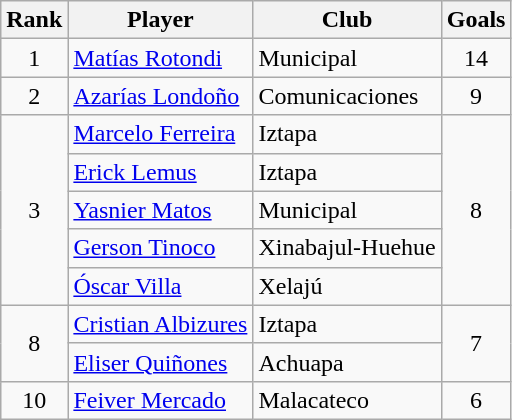<table class="wikitable">
<tr>
<th>Rank</th>
<th>Player</th>
<th>Club</th>
<th>Goals</th>
</tr>
<tr>
<td align=center>1</td>
<td> <a href='#'>Matías Rotondi</a></td>
<td>Municipal</td>
<td align=center>14</td>
</tr>
<tr>
<td align=center>2</td>
<td> <a href='#'>Azarías Londoño</a></td>
<td>Comunicaciones</td>
<td align=center>9</td>
</tr>
<tr>
<td align=center rowspan=5>3</td>
<td> <a href='#'>Marcelo Ferreira</a></td>
<td>Iztapa</td>
<td align=center rowspan=5>8</td>
</tr>
<tr>
<td> <a href='#'>Erick Lemus</a></td>
<td>Iztapa</td>
</tr>
<tr>
<td> <a href='#'>Yasnier Matos</a></td>
<td>Municipal</td>
</tr>
<tr>
<td> <a href='#'>Gerson Tinoco</a></td>
<td>Xinabajul-Huehue</td>
</tr>
<tr>
<td> <a href='#'>Óscar Villa</a></td>
<td>Xelajú</td>
</tr>
<tr>
<td align=center rowspan=2>8</td>
<td> <a href='#'>Cristian Albizures</a></td>
<td>Iztapa</td>
<td align=center rowspan=2>7</td>
</tr>
<tr>
<td> <a href='#'>Eliser Quiñones</a></td>
<td>Achuapa</td>
</tr>
<tr>
<td align=center>10</td>
<td> <a href='#'>Feiver Mercado</a></td>
<td>Malacateco</td>
<td align=center>6</td>
</tr>
</table>
